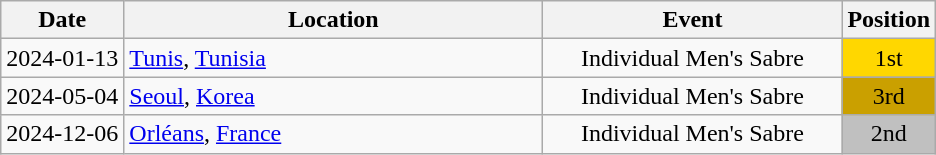<table class="wikitable" style="text-align:center;">
<tr>
<th>Date</th>
<th style="width:17em">Location</th>
<th style="width:12em">Event</th>
<th>Position</th>
</tr>
<tr>
<td>2024-01-13</td>
<td rowspan="1" align="left"> <a href='#'>Tunis</a>, <a href='#'>Tunisia</a></td>
<td>Individual Men's Sabre</td>
<td bgcolor="gold">1st</td>
</tr>
<tr>
<td>2024-05-04</td>
<td rowspan="1" align="left"> <a href='#'>Seoul</a>, <a href='#'>Korea</a></td>
<td>Individual Men's Sabre</td>
<td bgcolor="caramel">3rd</td>
</tr>
<tr>
<td>2024-12-06</td>
<td rowspan="1" align="left"> <a href='#'>Orléans</a>, <a href='#'>France</a></td>
<td>Individual Men's Sabre</td>
<td bgcolor="silver">2nd</td>
</tr>
</table>
